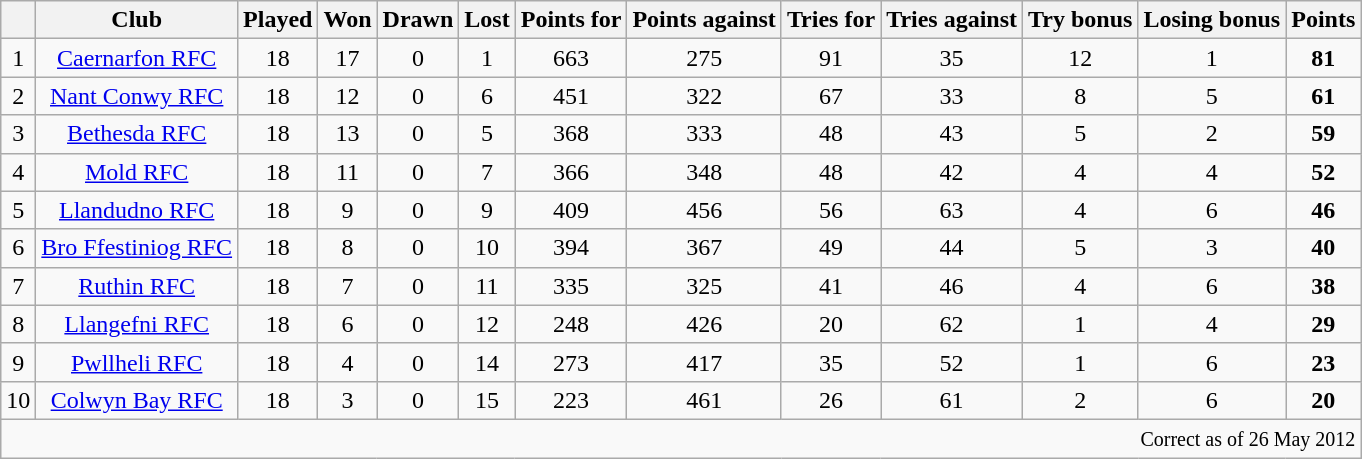<table class="wikitable" style="text-align: center;">
<tr>
<th></th>
<th>Club</th>
<th>Played</th>
<th>Won</th>
<th>Drawn</th>
<th>Lost</th>
<th>Points for</th>
<th>Points against</th>
<th>Tries for</th>
<th>Tries against</th>
<th>Try bonus</th>
<th>Losing bonus</th>
<th>Points</th>
</tr>
<tr>
<td>1</td>
<td><a href='#'>Caernarfon RFC</a></td>
<td>18</td>
<td>17</td>
<td>0</td>
<td>1</td>
<td>663</td>
<td>275</td>
<td>91</td>
<td>35</td>
<td>12</td>
<td>1</td>
<td><strong> 81 </strong></td>
</tr>
<tr>
<td>2</td>
<td><a href='#'>Nant Conwy RFC</a></td>
<td>18</td>
<td>12</td>
<td>0</td>
<td>6</td>
<td>451</td>
<td>322</td>
<td>67</td>
<td>33</td>
<td>8</td>
<td>5</td>
<td><strong> 61 </strong></td>
</tr>
<tr>
<td>3</td>
<td><a href='#'>Bethesda RFC</a></td>
<td>18</td>
<td>13</td>
<td>0</td>
<td>5</td>
<td>368</td>
<td>333</td>
<td>48</td>
<td>43</td>
<td>5</td>
<td>2</td>
<td><strong> 59 </strong></td>
</tr>
<tr>
<td>4</td>
<td><a href='#'>Mold RFC</a></td>
<td>18</td>
<td>11</td>
<td>0</td>
<td>7</td>
<td>366</td>
<td>348</td>
<td>48</td>
<td>42</td>
<td>4</td>
<td>4</td>
<td><strong> 52 </strong></td>
</tr>
<tr>
<td>5</td>
<td><a href='#'>Llandudno RFC</a></td>
<td>18</td>
<td>9</td>
<td>0</td>
<td>9</td>
<td>409</td>
<td>456</td>
<td>56</td>
<td>63</td>
<td>4</td>
<td>6</td>
<td><strong> 46 </strong></td>
</tr>
<tr>
<td>6</td>
<td><a href='#'>Bro Ffestiniog RFC</a></td>
<td>18</td>
<td>8</td>
<td>0</td>
<td>10</td>
<td>394</td>
<td>367</td>
<td>49</td>
<td>44</td>
<td>5</td>
<td>3</td>
<td><strong> 40 </strong></td>
</tr>
<tr>
<td>7</td>
<td><a href='#'>Ruthin RFC</a></td>
<td>18</td>
<td>7</td>
<td>0</td>
<td>11</td>
<td>335</td>
<td>325</td>
<td>41</td>
<td>46</td>
<td>4</td>
<td>6</td>
<td><strong> 38 </strong></td>
</tr>
<tr>
<td>8</td>
<td><a href='#'>Llangefni RFC</a></td>
<td>18</td>
<td>6</td>
<td>0</td>
<td>12</td>
<td>248</td>
<td>426</td>
<td>20</td>
<td>62</td>
<td>1</td>
<td>4</td>
<td><strong> 29 </strong></td>
</tr>
<tr>
<td>9</td>
<td><a href='#'>Pwllheli RFC</a></td>
<td>18</td>
<td>4</td>
<td>0</td>
<td>14</td>
<td>273</td>
<td>417</td>
<td>35</td>
<td>52</td>
<td>1</td>
<td>6</td>
<td><strong> 23 </strong></td>
</tr>
<tr>
<td>10</td>
<td><a href='#'>Colwyn Bay RFC</a></td>
<td>18</td>
<td>3</td>
<td>0</td>
<td>15</td>
<td>223</td>
<td>461</td>
<td>26</td>
<td>61</td>
<td>2</td>
<td>6</td>
<td><strong> 20 </strong></td>
</tr>
<tr>
<td colspan="13" align="right"><small>Correct as of 26 May 2012</small></td>
</tr>
</table>
